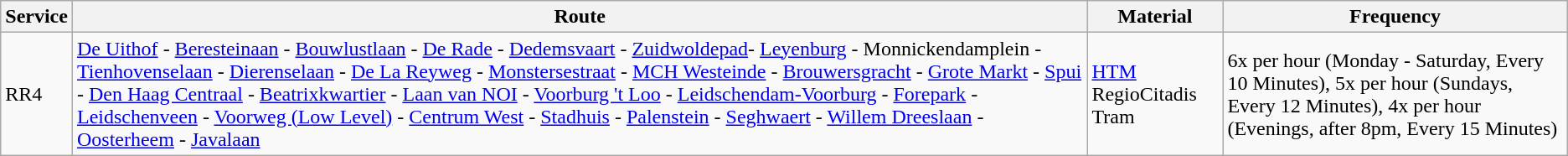<table class="wikitable vatop">
<tr>
<th>Service</th>
<th>Route</th>
<th>Material</th>
<th>Frequency</th>
</tr>
<tr>
<td>RR4</td>
<td><a href='#'>De Uithof</a> - <a href='#'>Beresteinaan</a> - <a href='#'>Bouwlustlaan</a> - <a href='#'>De Rade</a> - <a href='#'>Dedemsvaart</a> - <a href='#'>Zuidwoldepad</a>- <a href='#'>Leyenburg</a> - Monnickendamplein - <a href='#'>Tienhovenselaan</a> - <a href='#'>Dierenselaan</a> - <a href='#'>De La Reyweg</a> - <a href='#'>Monstersestraat</a> - <a href='#'>MCH Westeinde</a> - <a href='#'>Brouwersgracht</a> - <a href='#'>Grote Markt</a> - <a href='#'>Spui</a> - <a href='#'>Den Haag Centraal</a> - <a href='#'>Beatrixkwartier</a> - <a href='#'>Laan van NOI</a> - <a href='#'>Voorburg 't Loo</a> - <a href='#'>Leidschendam-Voorburg</a> - <a href='#'>Forepark</a> - <a href='#'>Leidschenveen</a> - <a href='#'>Voorweg (Low Level)</a> - <a href='#'>Centrum West</a> - <a href='#'>Stadhuis</a> - <a href='#'>Palenstein</a> - <a href='#'>Seghwaert</a> - <a href='#'>Willem Dreeslaan</a> - <a href='#'>Oosterheem</a> - <a href='#'>Javalaan</a></td>
<td><a href='#'>HTM</a> RegioCitadis Tram</td>
<td>6x per hour (Monday - Saturday, Every 10 Minutes), 5x per hour (Sundays, Every 12 Minutes), 4x per hour (Evenings, after 8pm, Every 15 Minutes)</td>
</tr>
</table>
